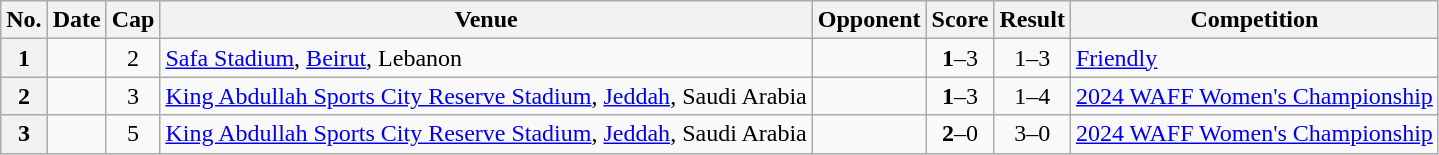<table class="wikitable sortable plainrowheaders">
<tr>
<th scope="col">No.</th>
<th scope="col" data-sort-type="date">Date</th>
<th scope="col">Cap</th>
<th scope="col">Venue</th>
<th scope="col">Opponent</th>
<th scope="col" class="unsortable">Score</th>
<th scope="col" class="unsortable">Result</th>
<th scope="col">Competition</th>
</tr>
<tr>
<th>1</th>
<td></td>
<td align="center">2</td>
<td><a href='#'>Safa Stadium</a>, <a href='#'>Beirut</a>, Lebanon</td>
<td></td>
<td align="center"><strong>1</strong>–3</td>
<td align="center">1–3</td>
<td><a href='#'>Friendly</a></td>
</tr>
<tr>
<th>2</th>
<td></td>
<td align="center">3</td>
<td><a href='#'>King Abdullah Sports City Reserve Stadium</a>, <a href='#'>Jeddah</a>, Saudi Arabia</td>
<td></td>
<td align="center"><strong>1</strong>–3</td>
<td align="center">1–4</td>
<td><a href='#'>2024 WAFF Women's Championship</a></td>
</tr>
<tr>
<th>3</th>
<td></td>
<td align="center">5</td>
<td><a href='#'>King Abdullah Sports City Reserve Stadium</a>, <a href='#'>Jeddah</a>, Saudi Arabia</td>
<td></td>
<td align="center"><strong>2</strong>–0</td>
<td align="center">3–0</td>
<td><a href='#'>2024 WAFF Women's Championship</a></td>
</tr>
</table>
